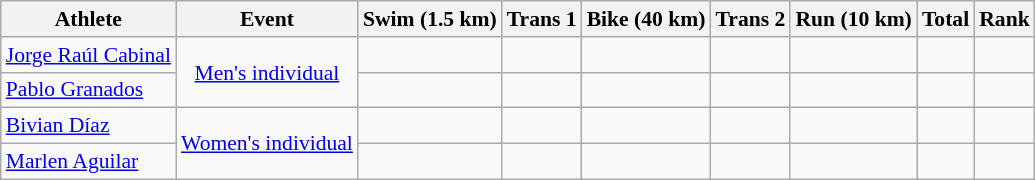<table class="wikitable" style="font-size:90%">
<tr>
<th>Athlete</th>
<th>Event</th>
<th>Swim (1.5 km)</th>
<th>Trans 1</th>
<th>Bike (40 km)</th>
<th>Trans 2</th>
<th>Run (10 km)</th>
<th>Total</th>
<th>Rank</th>
</tr>
<tr align=center>
<td align=left><a href='#'>Jorge Raúl Cabinal</a></td>
<td rowspan="2"><a href='#'>Men's individual</a></td>
<td></td>
<td></td>
<td></td>
<td></td>
<td></td>
<td></td>
<td></td>
</tr>
<tr align=center>
<td align=left><a href='#'>Pablo Granados</a></td>
<td></td>
<td></td>
<td></td>
<td></td>
<td></td>
<td></td>
</tr>
<tr align=center>
<td align=left><a href='#'>Bivian Díaz</a></td>
<td rowspan="2"><a href='#'>Women's individual</a></td>
<td></td>
<td></td>
<td></td>
<td></td>
<td></td>
<td></td>
<td></td>
</tr>
<tr align=center>
<td align=left><a href='#'>Marlen Aguilar</a></td>
<td></td>
<td></td>
<td></td>
<td></td>
<td></td>
<td></td>
<td></td>
</tr>
</table>
